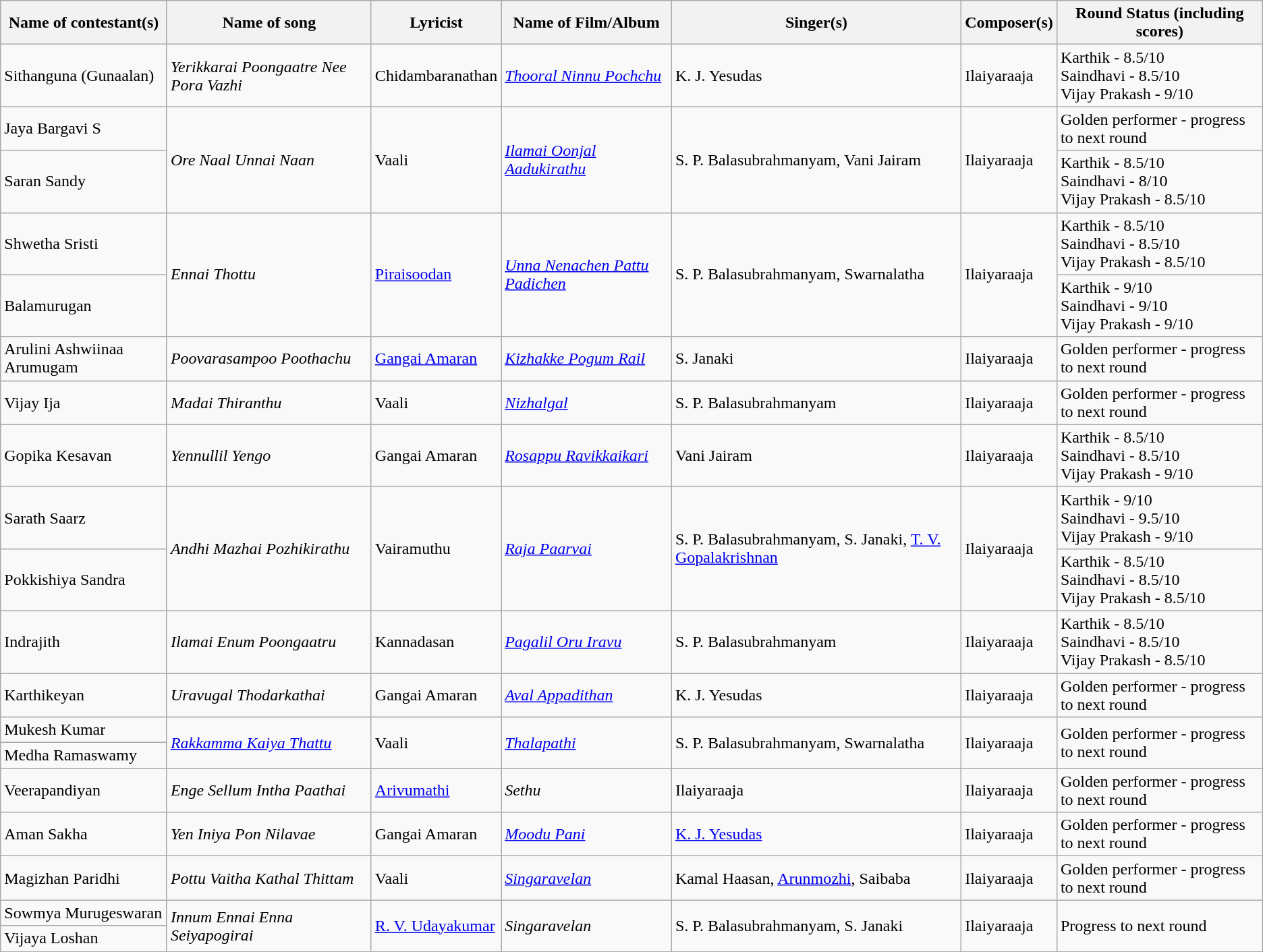<table class="wikitable">
<tr>
<th>Name of contestant(s)</th>
<th>Name of song</th>
<th>Lyricist</th>
<th>Name of Film/Album</th>
<th>Singer(s)</th>
<th>Composer(s)</th>
<th>Round Status (including scores)</th>
</tr>
<tr>
<td>Sithanguna (Gunaalan)</td>
<td><em>Yerikkarai Poongaatre Nee Pora Vazhi</em></td>
<td>Chidambaranathan</td>
<td><a href='#'><em>Thooral Ninnu Pochchu</em></a></td>
<td>K. J. Yesudas</td>
<td>Ilaiyaraaja</td>
<td>Karthik - 8.5/10<br>Saindhavi - 8.5/10<br>Vijay Prakash - 9/10</td>
</tr>
<tr>
<td>Jaya Bargavi S</td>
<td rowspan="2"><em>Ore Naal Unnai Naan</em></td>
<td rowspan="2">Vaali</td>
<td rowspan="2"><a href='#'><em>Ilamai Oonjal Aadukirathu</em></a></td>
<td rowspan="2">S. P. Balasubrahmanyam, Vani Jairam</td>
<td rowspan="2">Ilaiyaraaja</td>
<td>Golden performer - progress to next round</td>
</tr>
<tr>
<td>Saran Sandy</td>
<td>Karthik - 8.5/10<br>Saindhavi - 8/10<br>Vijay Prakash - 8.5/10</td>
</tr>
<tr>
<td>Shwetha Sristi</td>
<td rowspan="2"><em>Ennai Thottu</em></td>
<td rowspan="2"><a href='#'>Piraisoodan</a></td>
<td rowspan="2"><a href='#'><em>Unna Nenachen Pattu Padichen</em></a></td>
<td rowspan="2">S. P. Balasubrahmanyam, Swarnalatha</td>
<td rowspan="2">Ilaiyaraaja</td>
<td>Karthik - 8.5/10<br>Saindhavi - 8.5/10<br>Vijay Prakash - 8.5/10</td>
</tr>
<tr>
<td>Balamurugan</td>
<td>Karthik - 9/10<br>Saindhavi - 9/10<br>Vijay Prakash - 9/10</td>
</tr>
<tr>
<td>Arulini Ashwiinaa Arumugam</td>
<td><em>Poovarasampoo Poothachu</em></td>
<td><a href='#'>Gangai Amaran</a></td>
<td><a href='#'><em>Kizhakke Pogum Rail</em></a></td>
<td>S. Janaki</td>
<td>Ilaiyaraaja</td>
<td>Golden performer - progress to next round</td>
</tr>
<tr>
<td>Vijay Ija</td>
<td><em>Madai Thiranthu</em></td>
<td>Vaali</td>
<td><a href='#'><em>Nizhalgal</em></a></td>
<td>S. P. Balasubrahmanyam</td>
<td>Ilaiyaraaja</td>
<td>Golden performer - progress to next round</td>
</tr>
<tr>
<td>Gopika Kesavan</td>
<td><em>Yennullil Yengo</em></td>
<td>Gangai Amaran</td>
<td><a href='#'><em>Rosappu Ravikkaikari</em></a></td>
<td>Vani Jairam</td>
<td>Ilaiyaraaja</td>
<td>Karthik - 8.5/10<br>Saindhavi - 8.5/10<br>Vijay Prakash - 9/10</td>
</tr>
<tr>
<td>Sarath Saarz</td>
<td rowspan="2"><em>Andhi Mazhai Pozhikirathu</em></td>
<td rowspan="2">Vairamuthu</td>
<td rowspan="2"><a href='#'><em>Raja Paarvai</em></a></td>
<td rowspan="2">S. P. Balasubrahmanyam, S. Janaki, <a href='#'>T. V. Gopalakrishnan</a></td>
<td rowspan="2">Ilaiyaraaja</td>
<td>Karthik - 9/10<br>Saindhavi - 9.5/10<br>Vijay Prakash - 9/10</td>
</tr>
<tr>
<td>Pokkishiya Sandra</td>
<td>Karthik - 8.5/10<br>Saindhavi - 8.5/10<br>Vijay Prakash - 8.5/10</td>
</tr>
<tr>
<td>Indrajith</td>
<td><em>Ilamai Enum Poongaatru</em></td>
<td>Kannadasan</td>
<td><a href='#'><em>Pagalil Oru Iravu</em></a></td>
<td>S. P. Balasubrahmanyam</td>
<td>Ilaiyaraaja</td>
<td>Karthik - 8.5/10<br>Saindhavi - 8.5/10<br>Vijay Prakash - 8.5/10</td>
</tr>
<tr>
<td>Karthikeyan</td>
<td><em>Uravugal Thodarkathai</em></td>
<td>Gangai Amaran</td>
<td><a href='#'><em>Aval Appadithan</em></a></td>
<td>K. J. Yesudas</td>
<td>Ilaiyaraaja</td>
<td>Golden performer - progress to next round</td>
</tr>
<tr>
<td>Mukesh Kumar</td>
<td rowspan="2"><em><a href='#'>Rakkamma Kaiya Thattu</a></em></td>
<td rowspan="2">Vaali</td>
<td rowspan="2"><a href='#'><em>Thalapathi</em></a></td>
<td rowspan="2">S. P. Balasubrahmanyam, Swarnalatha</td>
<td rowspan="2">Ilaiyaraaja</td>
<td rowspan="2">Golden performer - progress to next round</td>
</tr>
<tr>
<td>Medha Ramaswamy</td>
</tr>
<tr>
<td>Veerapandiyan</td>
<td><em>Enge Sellum Intha Paathai</em></td>
<td><a href='#'>Arivumathi</a></td>
<td><em>Sethu</em></td>
<td>Ilaiyaraaja</td>
<td>Ilaiyaraaja</td>
<td>Golden performer - progress to next round</td>
</tr>
<tr>
<td>Aman Sakha</td>
<td><em>Yen Iniya Pon Nilavae</em></td>
<td>Gangai Amaran</td>
<td><a href='#'><em>Moodu Pani</em></a></td>
<td><a href='#'>K. J. Yesudas</a></td>
<td>Ilaiyaraaja</td>
<td>Golden performer - progress to next round</td>
</tr>
<tr>
<td>Magizhan Paridhi</td>
<td><em>Pottu Vaitha Kathal Thittam</em></td>
<td>Vaali</td>
<td><a href='#'><em>Singaravelan</em></a></td>
<td>Kamal Haasan, <a href='#'>Arunmozhi</a>, Saibaba</td>
<td>Ilaiyaraaja</td>
<td>Golden performer - progress to next round</td>
</tr>
<tr>
<td>Sowmya Murugeswaran</td>
<td rowspan="2"><em>Innum Ennai Enna Seiyapogirai</em></td>
<td rowspan="2"><a href='#'>R. V. Udayakumar</a></td>
<td rowspan="2"><em>Singaravelan</em></td>
<td rowspan="2">S. P. Balasubrahmanyam, S. Janaki</td>
<td rowspan="2">Ilaiyaraaja</td>
<td rowspan="2">Progress to next round</td>
</tr>
<tr>
<td>Vijaya Loshan</td>
</tr>
</table>
